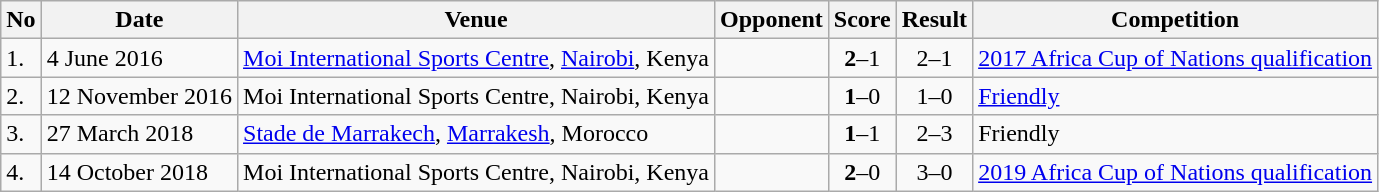<table class="wikitable" style="font-size:100%;">
<tr>
<th>No</th>
<th>Date</th>
<th>Venue</th>
<th>Opponent</th>
<th>Score</th>
<th>Result</th>
<th>Competition</th>
</tr>
<tr>
<td>1.</td>
<td>4 June 2016</td>
<td><a href='#'>Moi International Sports Centre</a>, <a href='#'>Nairobi</a>, Kenya</td>
<td></td>
<td align=center><strong>2</strong>–1</td>
<td align=center>2–1</td>
<td><a href='#'>2017 Africa Cup of Nations qualification</a></td>
</tr>
<tr>
<td>2.</td>
<td>12 November 2016</td>
<td>Moi International Sports Centre, Nairobi, Kenya</td>
<td></td>
<td align=center><strong>1</strong>–0</td>
<td align=center>1–0</td>
<td><a href='#'>Friendly</a></td>
</tr>
<tr>
<td>3.</td>
<td>27 March 2018</td>
<td><a href='#'>Stade de Marrakech</a>, <a href='#'>Marrakesh</a>, Morocco</td>
<td></td>
<td align=center><strong>1</strong>–1</td>
<td align=center>2–3</td>
<td>Friendly</td>
</tr>
<tr>
<td>4.</td>
<td>14 October 2018</td>
<td>Moi International Sports Centre, Nairobi, Kenya</td>
<td></td>
<td align=center><strong>2</strong>–0</td>
<td align=center>3–0</td>
<td><a href='#'>2019 Africa Cup of Nations qualification</a></td>
</tr>
</table>
